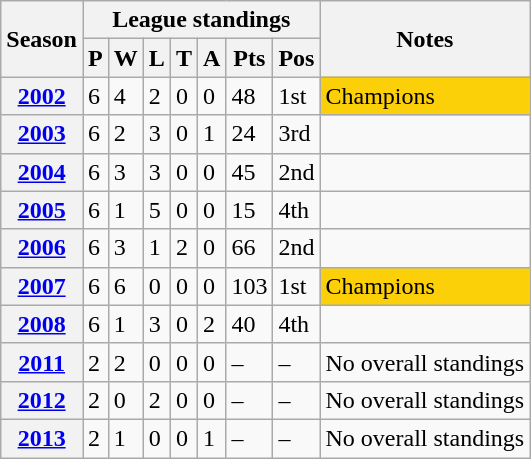<table class="wikitable sortable">
<tr>
<th scope="col" rowspan="2">Season</th>
<th scope="col" colspan="7">League standings</th>
<th scope="col" rowspan="2">Notes</th>
</tr>
<tr>
<th scope="col">P</th>
<th scope="col">W</th>
<th scope="col">L</th>
<th scope="col">T</th>
<th scope="col">A</th>
<th scope="col">Pts</th>
<th scope="col">Pos</th>
</tr>
<tr>
<th scope="row"><a href='#'>2002</a></th>
<td>6</td>
<td>4</td>
<td>2</td>
<td>0</td>
<td>0</td>
<td>48</td>
<td>1st</td>
<td style="background:#fbd009;">Champions</td>
</tr>
<tr>
<th scope="row"><a href='#'>2003</a></th>
<td>6</td>
<td>2</td>
<td>3</td>
<td>0</td>
<td>1</td>
<td>24</td>
<td>3rd</td>
<td></td>
</tr>
<tr>
<th scope="row"><a href='#'>2004</a></th>
<td>6</td>
<td>3</td>
<td>3</td>
<td>0</td>
<td>0</td>
<td>45</td>
<td>2nd</td>
<td></td>
</tr>
<tr>
<th scope="row"><a href='#'>2005</a></th>
<td>6</td>
<td>1</td>
<td>5</td>
<td>0</td>
<td>0</td>
<td>15</td>
<td>4th</td>
<td></td>
</tr>
<tr>
<th scope="row"><a href='#'>2006</a></th>
<td>6</td>
<td>3</td>
<td>1</td>
<td>2</td>
<td>0</td>
<td>66</td>
<td>2nd</td>
<td></td>
</tr>
<tr>
<th scope="row"><a href='#'>2007</a></th>
<td>6</td>
<td>6</td>
<td>0</td>
<td>0</td>
<td>0</td>
<td>103</td>
<td>1st</td>
<td style="background:#fbd009;">Champions</td>
</tr>
<tr>
<th scope="row"><a href='#'>2008</a></th>
<td>6</td>
<td>1</td>
<td>3</td>
<td>0</td>
<td>2</td>
<td>40</td>
<td>4th</td>
<td></td>
</tr>
<tr>
<th scope="row"><a href='#'>2011</a></th>
<td>2</td>
<td>2</td>
<td>0</td>
<td>0</td>
<td>0</td>
<td>–</td>
<td>–</td>
<td>No overall standings</td>
</tr>
<tr>
<th scope="row"><a href='#'>2012</a></th>
<td>2</td>
<td>0</td>
<td>2</td>
<td>0</td>
<td>0</td>
<td>–</td>
<td>–</td>
<td>No overall standings</td>
</tr>
<tr>
<th scope="row"><a href='#'>2013</a></th>
<td>2</td>
<td>1</td>
<td>0</td>
<td>0</td>
<td>1</td>
<td>–</td>
<td>–</td>
<td>No overall standings</td>
</tr>
</table>
